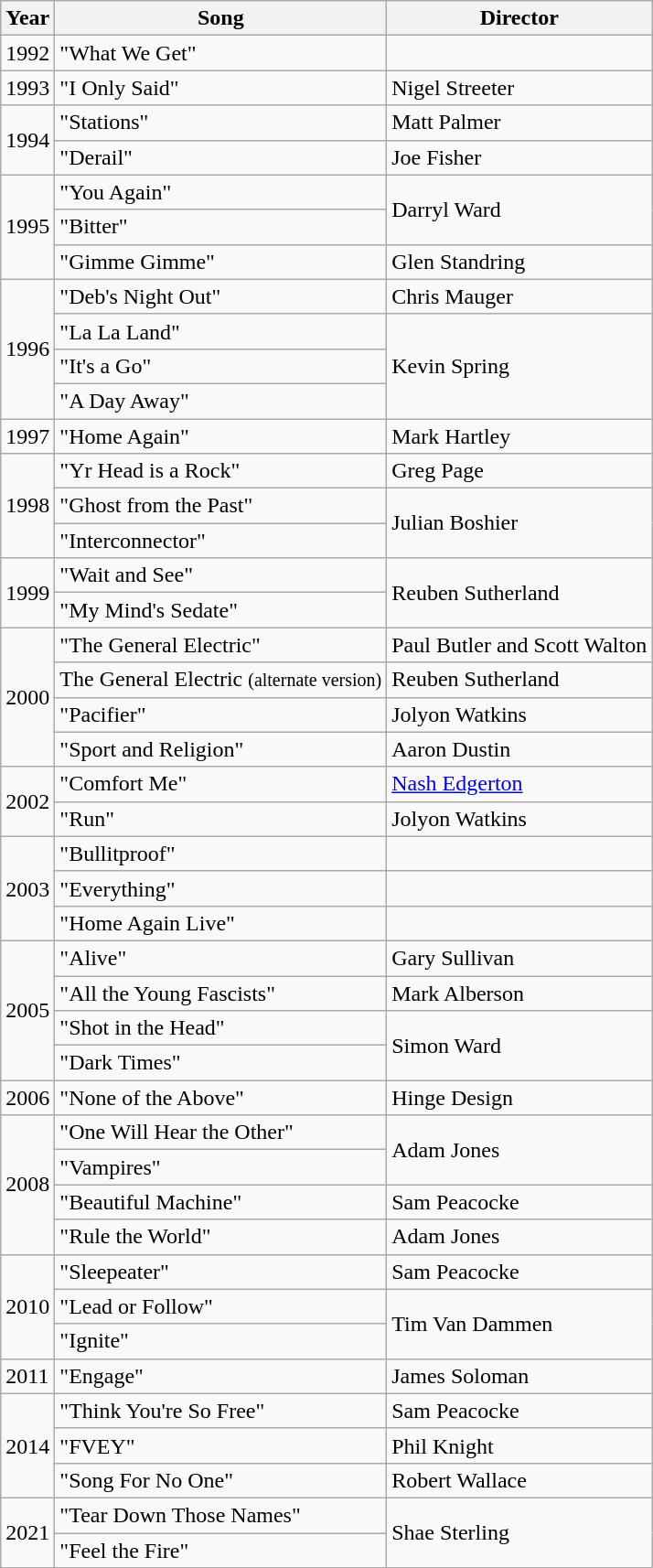<table class="wikitable">
<tr>
<th>Year</th>
<th>Song</th>
<th>Director</th>
</tr>
<tr>
<td>1992</td>
<td>"What We Get"</td>
<td></td>
</tr>
<tr>
<td>1993</td>
<td>"I Only Said"</td>
<td>Nigel Streeter</td>
</tr>
<tr>
<td rowspan="2">1994</td>
<td>"Stations"</td>
<td>Matt Palmer</td>
</tr>
<tr>
<td>"Derail"</td>
<td>Joe Fisher</td>
</tr>
<tr>
<td rowspan="3">1995</td>
<td>"You Again"</td>
<td rowspan="2">Darryl Ward</td>
</tr>
<tr>
<td>"Bitter"</td>
</tr>
<tr>
<td>"Gimme Gimme"</td>
<td>Glen Standring</td>
</tr>
<tr>
<td rowspan="4">1996</td>
<td>"Deb's Night Out"</td>
<td>Chris Mauger</td>
</tr>
<tr>
<td>"La La Land"</td>
<td rowspan="3">Kevin Spring</td>
</tr>
<tr>
<td>"It's a Go"</td>
</tr>
<tr>
<td>"A Day Away"</td>
</tr>
<tr>
<td>1997</td>
<td>"Home Again"</td>
<td>Mark Hartley</td>
</tr>
<tr>
<td rowspan="3">1998</td>
<td>"Yr Head is a Rock"</td>
<td>Greg Page</td>
</tr>
<tr>
<td>"Ghost from the Past"</td>
<td rowspan="2">Julian Boshier</td>
</tr>
<tr>
<td>"Interconnector"</td>
</tr>
<tr>
<td rowspan="2">1999</td>
<td>"Wait and See"</td>
<td rowspan="2">Reuben Sutherland</td>
</tr>
<tr>
<td>"My Mind's Sedate"</td>
</tr>
<tr>
<td rowspan="4">2000</td>
<td>"The General Electric"</td>
<td>Paul Butler and Scott Walton</td>
</tr>
<tr>
<td>The General Electric <small>(alternate version)</small></td>
<td>Reuben Sutherland</td>
</tr>
<tr>
<td>"Pacifier"</td>
<td>Jolyon Watkins</td>
</tr>
<tr>
<td>"Sport and Religion"</td>
<td>Aaron Dustin</td>
</tr>
<tr>
<td rowspan="2">2002</td>
<td>"Comfort Me"</td>
<td><a href='#'>Nash Edgerton</a></td>
</tr>
<tr>
<td>"Run"</td>
<td>Jolyon Watkins</td>
</tr>
<tr>
<td rowspan="3">2003</td>
<td>"Bullitproof"</td>
<td></td>
</tr>
<tr>
<td>"Everything"</td>
<td></td>
</tr>
<tr>
<td>"Home Again Live"</td>
<td></td>
</tr>
<tr>
<td rowspan="4">2005</td>
<td>"Alive"</td>
<td>Gary Sullivan</td>
</tr>
<tr>
<td>"All the Young Fascists"</td>
<td>Mark Alberson</td>
</tr>
<tr>
<td>"Shot in the Head"</td>
<td rowspan="2">Simon Ward</td>
</tr>
<tr>
<td>"Dark Times"</td>
</tr>
<tr>
<td>2006</td>
<td>"None of the Above"</td>
<td>Hinge Design</td>
</tr>
<tr>
<td rowspan="4">2008</td>
<td>"One Will Hear the Other"</td>
<td rowspan="2">Adam Jones</td>
</tr>
<tr>
<td>"Vampires"</td>
</tr>
<tr>
<td>"Beautiful Machine"</td>
<td>Sam Peacocke</td>
</tr>
<tr>
<td>"Rule the World"</td>
<td>Adam Jones</td>
</tr>
<tr>
<td rowspan="3">2010</td>
<td>"Sleepeater"</td>
<td>Sam Peacocke</td>
</tr>
<tr>
<td>"Lead or Follow"</td>
<td rowspan="2">Tim Van Dammen</td>
</tr>
<tr>
<td>"Ignite"</td>
</tr>
<tr>
<td>2011</td>
<td>"Engage"</td>
<td>James Soloman</td>
</tr>
<tr>
<td rowspan="3">2014</td>
<td>"Think You're So Free"</td>
<td>Sam Peacocke</td>
</tr>
<tr>
<td>"FVEY"</td>
<td>Phil Knight</td>
</tr>
<tr>
<td>"Song For No One"</td>
<td>Robert Wallace</td>
</tr>
<tr>
<td rowspan="2">2021</td>
<td>"Tear Down Those Names"</td>
<td rowspan="2">Shae Sterling</td>
</tr>
<tr>
<td>"Feel the Fire"</td>
</tr>
<tr>
</tr>
</table>
